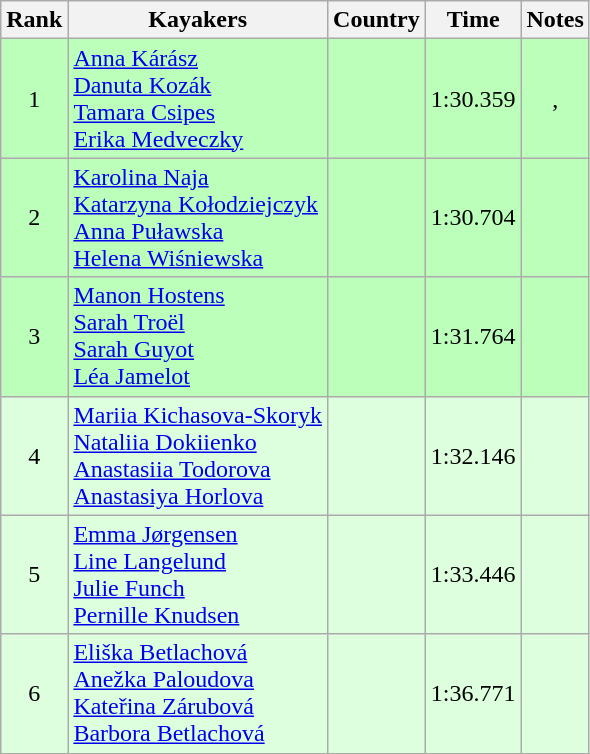<table class="wikitable" style="text-align:center">
<tr>
<th>Rank</th>
<th>Kayakers</th>
<th>Country</th>
<th>Time</th>
<th>Notes</th>
</tr>
<tr bgcolor=bbffbb>
<td>1</td>
<td align="left"><a href='#'>Anna Kárász</a><br><a href='#'>Danuta Kozák</a><br><a href='#'>Tamara Csipes</a><br><a href='#'>Erika Medveczky</a></td>
<td align="left"></td>
<td>1:30.359</td>
<td>, <strong></strong></td>
</tr>
<tr bgcolor=bbffbb>
<td>2</td>
<td align="left"><a href='#'>Karolina Naja</a><br><a href='#'>Katarzyna Kołodziejczyk</a><br><a href='#'>Anna Puławska</a><br><a href='#'>Helena Wiśniewska</a></td>
<td align="left"></td>
<td>1:30.704</td>
<td></td>
</tr>
<tr bgcolor=bbffbb>
<td>3</td>
<td align="left"><a href='#'>Manon Hostens</a><br><a href='#'>Sarah Troël</a><br><a href='#'>Sarah Guyot</a><br><a href='#'>Léa Jamelot</a></td>
<td align="left"></td>
<td>1:31.764</td>
<td></td>
</tr>
<tr bgcolor=ddffdd>
<td>4</td>
<td align="left"><a href='#'>Mariia Kichasova-Skoryk</a><br><a href='#'>Nataliia Dokiienko</a><br><a href='#'>Anastasiia Todorova</a><br><a href='#'>Anastasiya Horlova</a></td>
<td align="left"></td>
<td>1:32.146</td>
<td></td>
</tr>
<tr bgcolor=ddffdd>
<td>5</td>
<td align="left"><a href='#'>Emma Jørgensen</a><br><a href='#'>Line Langelund</a><br><a href='#'>Julie Funch</a><br><a href='#'>Pernille Knudsen</a></td>
<td align="left"></td>
<td>1:33.446</td>
<td></td>
</tr>
<tr bgcolor=ddffdd>
<td>6</td>
<td align="left"><a href='#'>Eliška Betlachová</a><br><a href='#'>Anežka Paloudova</a><br><a href='#'>Kateřina Zárubová</a><br><a href='#'>Barbora Betlachová</a></td>
<td align="left"></td>
<td>1:36.771</td>
<td></td>
</tr>
</table>
